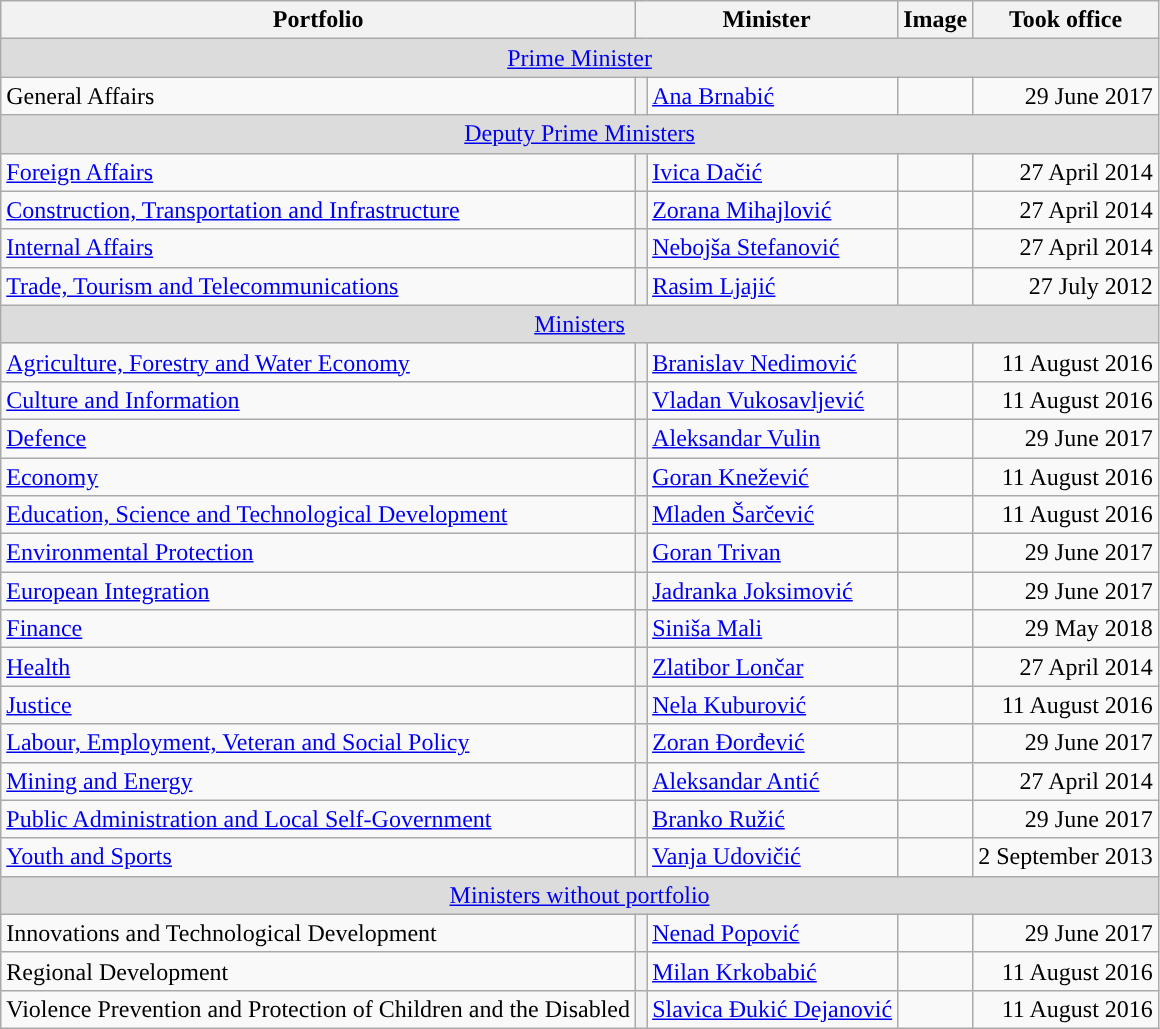<table class="wikitable">
<tr>
<th scope="col">Portfolio</th>
<th scope="col" colspan="2">Minister</th>
<th scope="col">Image</th>
<th scope="col">Took office</th>
</tr>
<tr>
<td colspan="5" style="text-align: center;background-color:#DCDCDC;"><a href='#'>Prime Minister</a></td>
</tr>
<tr>
<td>General Affairs</td>
<th style="background:"></th>
<td><a href='#'>Ana Brnabić</a></td>
<td></td>
<td style="text-align:right;">29 June 2017</td>
</tr>
<tr>
<td colspan="5" style="text-align: center;background-color:#DCDCDC;"><a href='#'>Deputy Prime Ministers</a></td>
</tr>
<tr>
<td><a href='#'>Foreign Affairs</a></td>
<th style="background:"></th>
<td><a href='#'>Ivica Dačić</a></td>
<td></td>
<td style="text-align:right;">27 April 2014</td>
</tr>
<tr>
<td><a href='#'>Construction, Transportation and Infrastructure</a></td>
<th style="background:"></th>
<td><a href='#'>Zorana Mihajlović</a></td>
<td></td>
<td style="text-align:right;">27 April 2014</td>
</tr>
<tr>
<td><a href='#'>Internal Affairs</a></td>
<th style="background:"></th>
<td><a href='#'>Nebojša Stefanović</a></td>
<td></td>
<td style="text-align:right;">27 April 2014</td>
</tr>
<tr>
<td><a href='#'>Trade, Tourism and Telecommunications</a></td>
<th style="background:"></th>
<td><a href='#'>Rasim Ljajić</a></td>
<td></td>
<td style="text-align:right;">27 July 2012</td>
</tr>
<tr>
<td colspan="5" style="text-align: center;background-color:#DCDCDC;"><a href='#'>Ministers</a></td>
</tr>
<tr>
<td><a href='#'>Agriculture, Forestry and Water Economy</a></td>
<th style="background:"></th>
<td><a href='#'>Branislav Nedimović</a></td>
<td></td>
<td style="text-align:right;">11 August 2016</td>
</tr>
<tr>
<td><a href='#'>Culture and Information</a></td>
<th style="background:"></th>
<td><a href='#'>Vladan Vukosavljević</a></td>
<td></td>
<td style="text-align:right;">11 August 2016</td>
</tr>
<tr>
<td><a href='#'>Defence</a></td>
<th style="background:"></th>
<td><a href='#'>Aleksandar Vulin</a></td>
<td></td>
<td style="text-align:right;">29 June 2017</td>
</tr>
<tr>
<td><a href='#'>Economy</a></td>
<th style="background:"></th>
<td><a href='#'>Goran Knežević</a></td>
<td></td>
<td style="text-align:right;">11 August 2016</td>
</tr>
<tr>
<td><a href='#'>Education, Science and Technological Development</a></td>
<th style="background:"></th>
<td><a href='#'>Mladen Šarčević</a></td>
<td></td>
<td style="text-align:right;">11 August 2016</td>
</tr>
<tr>
<td><a href='#'>Environmental Protection</a></td>
<th style="background:"></th>
<td><a href='#'>Goran Trivan</a></td>
<td></td>
<td style="text-align:right;">29 June 2017</td>
</tr>
<tr>
<td><a href='#'>European Integration</a></td>
<th style="background:"></th>
<td><a href='#'>Jadranka Joksimović</a></td>
<td></td>
<td style="text-align:right;">29 June 2017</td>
</tr>
<tr>
<td><a href='#'>Finance</a></td>
<th style="background:"></th>
<td><a href='#'>Siniša Mali</a></td>
<td></td>
<td style="text-align:right;">29 May 2018</td>
</tr>
<tr>
<td><a href='#'>Health</a></td>
<th style="background:"></th>
<td><a href='#'>Zlatibor Lončar</a></td>
<td></td>
<td style="text-align:right;">27 April 2014</td>
</tr>
<tr>
<td><a href='#'>Justice</a></td>
<th style="background:"></th>
<td><a href='#'>Nela Kuburović</a></td>
<td></td>
<td style="text-align:right;">11 August 2016</td>
</tr>
<tr>
<td><a href='#'>Labour, Employment, Veteran and Social Policy</a></td>
<th style="background:"></th>
<td><a href='#'>Zoran Đorđević</a></td>
<td></td>
<td style="text-align:right;">29 June 2017</td>
</tr>
<tr>
<td><a href='#'>Mining and Energy</a></td>
<th style="background:"></th>
<td><a href='#'>Aleksandar Antić</a></td>
<td></td>
<td style="text-align:right;">27 April 2014</td>
</tr>
<tr>
<td><a href='#'>Public Administration and Local Self-Government</a></td>
<th style="background:"></th>
<td><a href='#'>Branko Ružić</a></td>
<td></td>
<td style="text-align:right;">29 June 2017</td>
</tr>
<tr>
<td><a href='#'>Youth and Sports</a></td>
<th style="background:"></th>
<td><a href='#'>Vanja Udovičić</a></td>
<td></td>
<td style="text-align:right;">2 September 2013</td>
</tr>
<tr>
<td colspan="5" style="text-align: center;background-color:#DCDCDC;"><a href='#'>Ministers without portfolio</a></td>
</tr>
<tr>
<td>Innovations and Technological Development</td>
<th style="background:"></th>
<td><a href='#'>Nenad Popović</a></td>
<td></td>
<td style="text-align:right;">29 June 2017</td>
</tr>
<tr>
<td>Regional Development</td>
<th style="background:"></th>
<td><a href='#'>Milan Krkobabić</a></td>
<td></td>
<td style="text-align:right;">11 August 2016</td>
</tr>
<tr>
<td>Violence Prevention and Protection of Children and the Disabled</td>
<th style="background:"></th>
<td><a href='#'>Slavica Đukić Dejanović</a></td>
<td></td>
<td style="text-align:right;">11 August 2016</td>
</tr>
</table>
